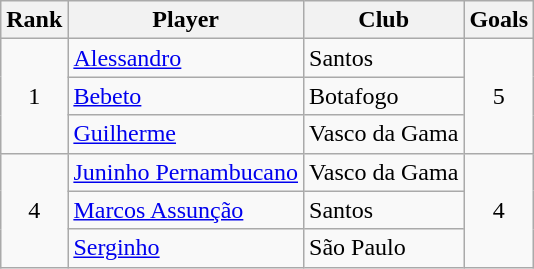<table class="wikitable">
<tr>
<th>Rank</th>
<th>Player</th>
<th>Club</th>
<th>Goals</th>
</tr>
<tr>
<td rowspan=3 align=center>1</td>
<td><a href='#'>Alessandro</a></td>
<td>Santos</td>
<td rowspan=3 align=center>5</td>
</tr>
<tr>
<td><a href='#'>Bebeto</a></td>
<td>Botafogo</td>
</tr>
<tr>
<td><a href='#'>Guilherme</a></td>
<td>Vasco da Gama</td>
</tr>
<tr>
<td rowspan=3 align=center>4</td>
<td><a href='#'>Juninho Pernambucano</a></td>
<td>Vasco da Gama</td>
<td rowspan=3 align=center>4</td>
</tr>
<tr>
<td><a href='#'>Marcos Assunção</a></td>
<td>Santos</td>
</tr>
<tr>
<td><a href='#'>Serginho</a></td>
<td>São Paulo</td>
</tr>
</table>
